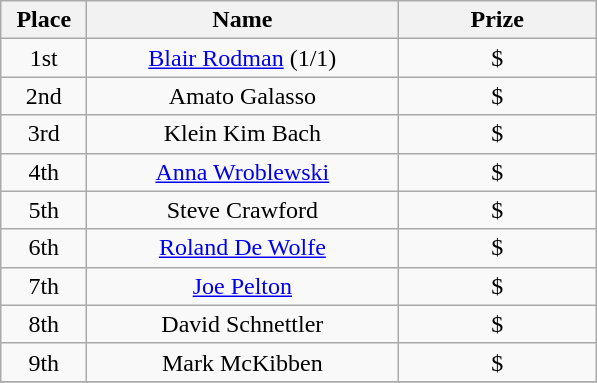<table class="wikitable" style="text-align:center">
<tr>
<th width="50">Place</th>
<th width="200">Name</th>
<th width="125">Prize</th>
</tr>
<tr>
<td>1st</td>
<td><a href='#'>Blair Rodman</a> (1/1)</td>
<td>$</td>
</tr>
<tr>
<td>2nd</td>
<td>Amato Galasso</td>
<td>$</td>
</tr>
<tr>
<td>3rd</td>
<td>Klein Kim Bach</td>
<td>$</td>
</tr>
<tr>
<td>4th</td>
<td><a href='#'>Anna Wroblewski</a></td>
<td>$</td>
</tr>
<tr>
<td>5th</td>
<td>Steve Crawford</td>
<td>$</td>
</tr>
<tr>
<td>6th</td>
<td><a href='#'>Roland De Wolfe</a></td>
<td>$</td>
</tr>
<tr>
<td>7th</td>
<td><a href='#'>Joe Pelton</a></td>
<td>$</td>
</tr>
<tr>
<td>8th</td>
<td>David Schnettler</td>
<td>$</td>
</tr>
<tr>
<td>9th</td>
<td>Mark McKibben</td>
<td>$</td>
</tr>
<tr>
</tr>
</table>
